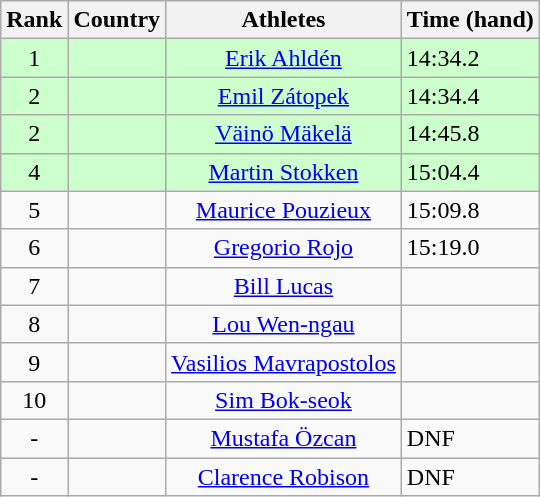<table class="wikitable sortable" style="text-align:center">
<tr>
<th>Rank</th>
<th>Country</th>
<th>Athletes</th>
<th>Time (hand)</th>
</tr>
<tr bgcolor=ccffcc>
<td>1</td>
<td align=left></td>
<td><a href='#'>Erik Ahldén</a></td>
<td align=left>14:34.2</td>
</tr>
<tr bgcolor=ccffcc>
<td>2</td>
<td align=left></td>
<td><a href='#'>Emil Zátopek</a></td>
<td align=left>14:34.4</td>
</tr>
<tr bgcolor=ccffcc>
<td>2</td>
<td align=left></td>
<td><a href='#'>Väinö Mäkelä</a></td>
<td align=left>14:45.8</td>
</tr>
<tr bgcolor=ccffcc>
<td>4</td>
<td align=left></td>
<td><a href='#'>Martin Stokken</a></td>
<td align=left>15:04.4</td>
</tr>
<tr>
<td>5</td>
<td align=left></td>
<td><a href='#'>Maurice Pouzieux</a></td>
<td align=left>15:09.8</td>
</tr>
<tr>
<td>6</td>
<td align=left></td>
<td><a href='#'>Gregorio Rojo</a></td>
<td align=left>15:19.0</td>
</tr>
<tr>
<td>7</td>
<td align=left></td>
<td><a href='#'>Bill Lucas</a></td>
<td align=left></td>
</tr>
<tr>
<td>8</td>
<td align=left></td>
<td><a href='#'>Lou Wen-ngau</a></td>
<td align=left></td>
</tr>
<tr>
<td>9</td>
<td align=left></td>
<td><a href='#'>Vasilios Mavrapostolos</a></td>
<td align=left></td>
</tr>
<tr>
<td>10</td>
<td align=left></td>
<td><a href='#'>Sim Bok-seok</a></td>
<td align=left></td>
</tr>
<tr>
<td>-</td>
<td align=left></td>
<td><a href='#'>Mustafa Özcan</a></td>
<td align=left>DNF</td>
</tr>
<tr>
<td>-</td>
<td align=left></td>
<td><a href='#'>Clarence Robison</a></td>
<td align=left>DNF</td>
</tr>
</table>
